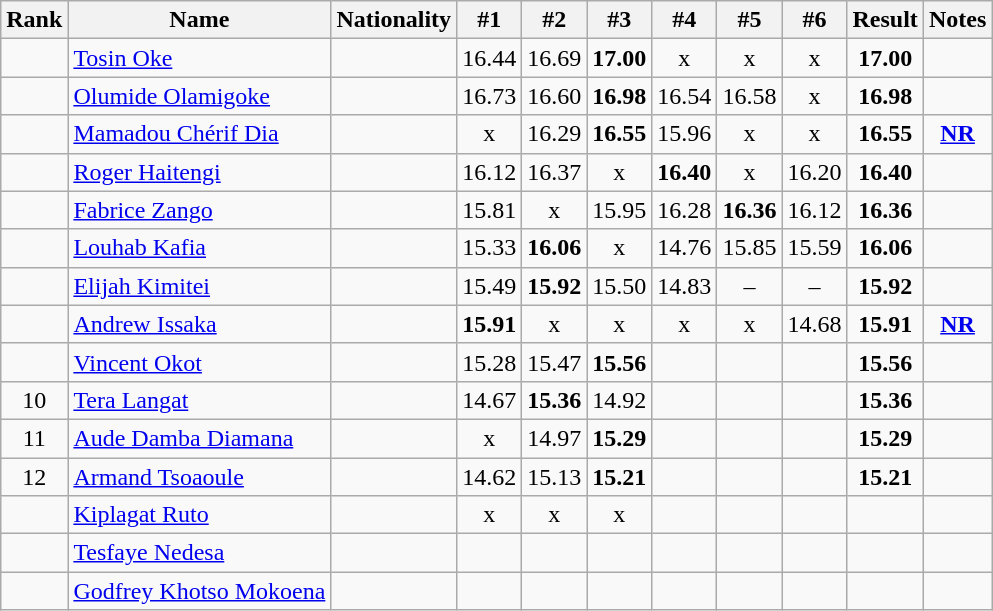<table class="wikitable sortable" style="text-align:center">
<tr>
<th>Rank</th>
<th>Name</th>
<th>Nationality</th>
<th>#1</th>
<th>#2</th>
<th>#3</th>
<th>#4</th>
<th>#5</th>
<th>#6</th>
<th>Result</th>
<th>Notes</th>
</tr>
<tr>
<td></td>
<td align=left><a href='#'>Tosin Oke</a></td>
<td align=left></td>
<td>16.44</td>
<td>16.69</td>
<td><strong>17.00</strong></td>
<td>x</td>
<td>x</td>
<td>x</td>
<td><strong>17.00</strong></td>
<td></td>
</tr>
<tr>
<td></td>
<td align=left><a href='#'>Olumide Olamigoke</a></td>
<td align=left></td>
<td>16.73</td>
<td>16.60</td>
<td><strong>16.98</strong></td>
<td>16.54</td>
<td>16.58</td>
<td>x</td>
<td><strong>16.98</strong></td>
<td></td>
</tr>
<tr>
<td></td>
<td align=left><a href='#'>Mamadou Chérif Dia</a></td>
<td align=left></td>
<td>x</td>
<td>16.29</td>
<td><strong>16.55</strong></td>
<td>15.96</td>
<td>x</td>
<td>x</td>
<td><strong>16.55</strong></td>
<td><strong><a href='#'>NR</a></strong></td>
</tr>
<tr>
<td></td>
<td align=left><a href='#'>Roger Haitengi</a></td>
<td align=left></td>
<td>16.12</td>
<td>16.37</td>
<td>x</td>
<td><strong>16.40</strong></td>
<td>x</td>
<td>16.20</td>
<td><strong>16.40</strong></td>
<td></td>
</tr>
<tr>
<td></td>
<td align=left><a href='#'>Fabrice Zango</a></td>
<td align=left></td>
<td>15.81</td>
<td>x</td>
<td>15.95</td>
<td>16.28</td>
<td><strong>16.36</strong></td>
<td>16.12</td>
<td><strong>16.36</strong></td>
<td></td>
</tr>
<tr>
<td></td>
<td align=left><a href='#'>Louhab Kafia</a></td>
<td align=left></td>
<td>15.33</td>
<td><strong>16.06</strong></td>
<td>x</td>
<td>14.76</td>
<td>15.85</td>
<td>15.59</td>
<td><strong>16.06</strong></td>
<td></td>
</tr>
<tr>
<td></td>
<td align=left><a href='#'>Elijah Kimitei</a></td>
<td align=left></td>
<td>15.49</td>
<td><strong>15.92</strong></td>
<td>15.50</td>
<td>14.83</td>
<td>–</td>
<td>–</td>
<td><strong>15.92</strong></td>
<td></td>
</tr>
<tr>
<td></td>
<td align=left><a href='#'>Andrew Issaka</a></td>
<td align=left></td>
<td><strong>15.91</strong></td>
<td>x</td>
<td>x</td>
<td>x</td>
<td>x</td>
<td>14.68</td>
<td><strong>15.91</strong></td>
<td><strong><a href='#'>NR</a></strong></td>
</tr>
<tr>
<td></td>
<td align=left><a href='#'>Vincent Okot</a></td>
<td align=left></td>
<td>15.28</td>
<td>15.47</td>
<td><strong>15.56</strong></td>
<td></td>
<td></td>
<td></td>
<td><strong>15.56</strong></td>
<td></td>
</tr>
<tr>
<td>10</td>
<td align=left><a href='#'>Tera Langat</a></td>
<td align=left></td>
<td>14.67</td>
<td><strong>15.36</strong></td>
<td>14.92</td>
<td></td>
<td></td>
<td></td>
<td><strong>15.36</strong></td>
<td></td>
</tr>
<tr>
<td>11</td>
<td align=left><a href='#'>Aude Damba Diamana</a></td>
<td align=left></td>
<td>x</td>
<td>14.97</td>
<td><strong>15.29</strong></td>
<td></td>
<td></td>
<td></td>
<td><strong>15.29</strong></td>
<td></td>
</tr>
<tr>
<td>12</td>
<td align=left><a href='#'>Armand Tsoaoule</a></td>
<td align=left></td>
<td>14.62</td>
<td>15.13</td>
<td><strong>15.21</strong></td>
<td></td>
<td></td>
<td></td>
<td><strong>15.21</strong></td>
<td></td>
</tr>
<tr>
<td></td>
<td align=left><a href='#'>Kiplagat Ruto</a></td>
<td align=left></td>
<td>x</td>
<td>x</td>
<td>x</td>
<td></td>
<td></td>
<td></td>
<td><strong></strong></td>
<td></td>
</tr>
<tr>
<td></td>
<td align=left><a href='#'>Tesfaye Nedesa</a></td>
<td align=left></td>
<td></td>
<td></td>
<td></td>
<td></td>
<td></td>
<td></td>
<td><strong></strong></td>
<td></td>
</tr>
<tr>
<td></td>
<td align=left><a href='#'>Godfrey Khotso Mokoena</a></td>
<td align=left></td>
<td></td>
<td></td>
<td></td>
<td></td>
<td></td>
<td></td>
<td><strong></strong></td>
<td></td>
</tr>
</table>
